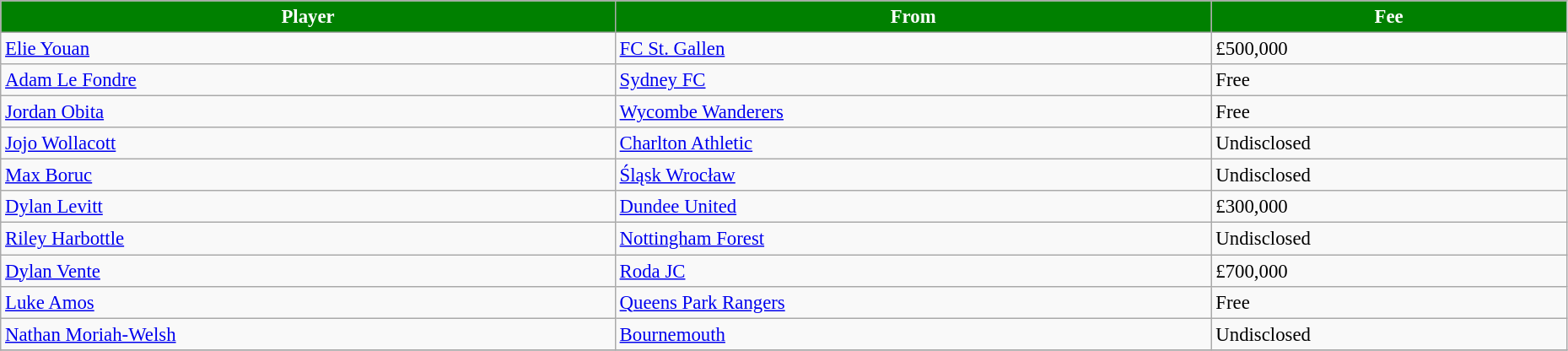<table class="wikitable" style="text-align:left; font-size:95%;width:98%;">
<tr>
<th style="background:#008000; color:#FFFFFF; color:white;"><strong>Player</strong></th>
<th style="background:#008000; color:#FFFFFF; color:white;"><strong>From</strong></th>
<th style="background:#008000; color:#FFFFFF; color:white;"><strong>Fee</strong></th>
</tr>
<tr>
<td> <a href='#'>Elie Youan</a></td>
<td> <a href='#'>FC St. Gallen</a></td>
<td>£500,000</td>
</tr>
<tr>
<td> <a href='#'>Adam Le Fondre</a></td>
<td> <a href='#'>Sydney FC</a></td>
<td>Free</td>
</tr>
<tr>
<td> <a href='#'>Jordan Obita</a></td>
<td> <a href='#'>Wycombe Wanderers</a></td>
<td>Free</td>
</tr>
<tr>
<td> <a href='#'>Jojo Wollacott</a></td>
<td> <a href='#'>Charlton Athletic</a></td>
<td>Undisclosed</td>
</tr>
<tr>
<td> <a href='#'>Max Boruc</a></td>
<td> <a href='#'>Śląsk Wrocław</a></td>
<td>Undisclosed</td>
</tr>
<tr>
<td> <a href='#'>Dylan Levitt</a></td>
<td> <a href='#'>Dundee United</a></td>
<td>£300,000</td>
</tr>
<tr>
<td> <a href='#'>Riley Harbottle</a></td>
<td> <a href='#'>Nottingham Forest</a></td>
<td>Undisclosed</td>
</tr>
<tr>
<td> <a href='#'>Dylan Vente</a></td>
<td> <a href='#'>Roda JC</a></td>
<td>£700,000</td>
</tr>
<tr>
<td> <a href='#'>Luke Amos</a></td>
<td> <a href='#'>Queens Park Rangers</a></td>
<td>Free</td>
</tr>
<tr>
<td> <a href='#'>Nathan Moriah-Welsh</a></td>
<td> <a href='#'>Bournemouth</a></td>
<td>Undisclosed</td>
</tr>
<tr>
</tr>
</table>
